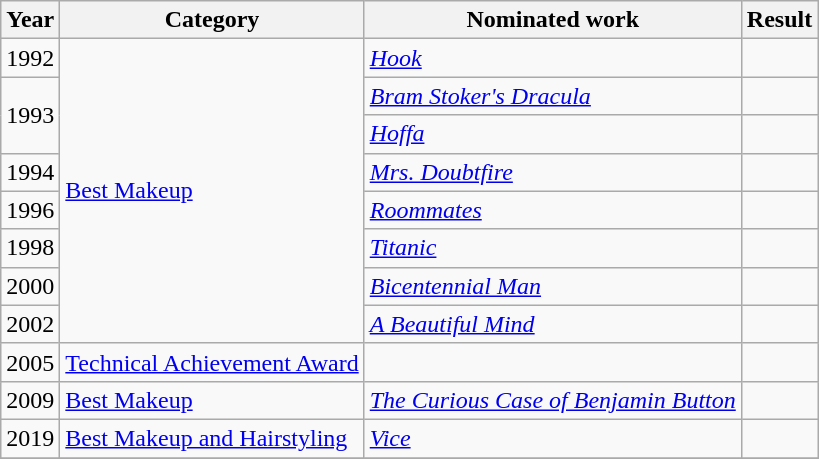<table class="wikitable sortable">
<tr>
<th>Year</th>
<th>Category</th>
<th>Nominated work</th>
<th>Result</th>
</tr>
<tr>
<td>1992</td>
<td rowspan="8"><a href='#'>Best Makeup</a></td>
<td><em><a href='#'>Hook</a></em></td>
<td></td>
</tr>
<tr>
<td rowspan="2">1993</td>
<td><em><a href='#'>Bram Stoker's Dracula</a></em></td>
<td></td>
</tr>
<tr>
<td><em><a href='#'>Hoffa</a></em></td>
<td></td>
</tr>
<tr>
<td>1994</td>
<td><em><a href='#'>Mrs. Doubtfire</a></em></td>
<td></td>
</tr>
<tr>
<td>1996</td>
<td><em><a href='#'>Roommates</a></em></td>
<td></td>
</tr>
<tr>
<td>1998</td>
<td><em><a href='#'>Titanic</a></em></td>
<td></td>
</tr>
<tr>
<td>2000</td>
<td><em><a href='#'>Bicentennial Man</a></em></td>
<td></td>
</tr>
<tr>
<td>2002</td>
<td><em><a href='#'>A Beautiful Mind</a></em></td>
<td></td>
</tr>
<tr>
<td>2005</td>
<td><a href='#'>Technical Achievement Award</a> </td>
<td></td>
<td></td>
</tr>
<tr>
<td>2009</td>
<td><a href='#'>Best Makeup</a></td>
<td><em><a href='#'>The Curious Case of Benjamin Button</a></em></td>
<td></td>
</tr>
<tr>
<td>2019</td>
<td><a href='#'>Best Makeup and Hairstyling</a></td>
<td><em><a href='#'>Vice</a></em></td>
<td></td>
</tr>
<tr>
</tr>
</table>
